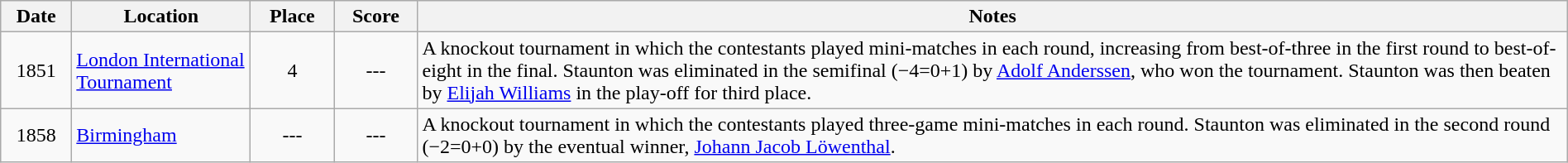<table class="wikitable sortable" style="text-align:center; margin:1em auto 1em auto;">
<tr>
<th style="width:50px;">Date</th>
<th>Location</th>
<th style="width:60px;">Place</th>
<th style="width:60px;">Score</th>
<th class="unsortable">Notes</th>
</tr>
<tr>
<td>1851</td>
<td align=left><a href='#'>London International Tournament</a></td>
<td>4</td>
<td>---</td>
<td align=left>A knockout tournament in which the contestants played mini-matches in each round, increasing from best-of-three in the first round to best-of-eight in the final. Staunton was eliminated in the semifinal (−4=0+1) by <a href='#'>Adolf Anderssen</a>, who won the tournament. Staunton was then beaten by <a href='#'>Elijah Williams</a> in the play-off for third place.</td>
</tr>
<tr>
<td>1858</td>
<td align=left><a href='#'>Birmingham</a></td>
<td>---</td>
<td>---</td>
<td align=left>A knockout tournament in which the contestants played three-game mini-matches in each round. Staunton was eliminated in the second round (−2=0+0) by the eventual winner, <a href='#'>Johann Jacob Löwenthal</a>.</td>
</tr>
</table>
